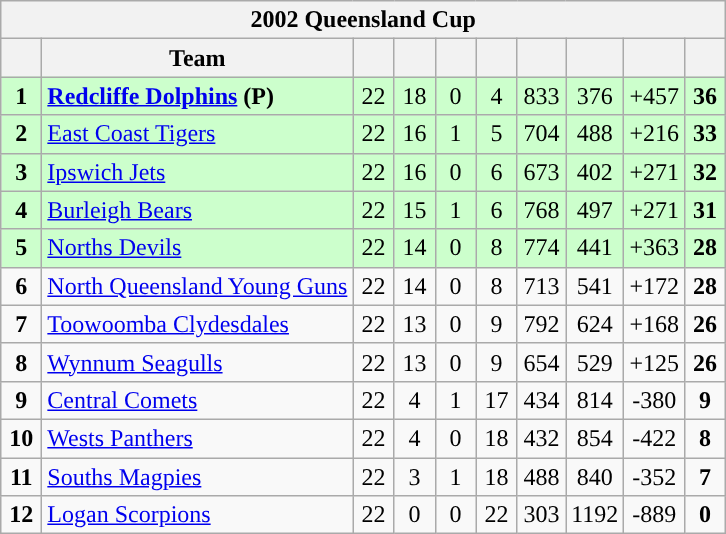<table class="wikitable" style="text-align:center;">
<tr>
<th colspan="11">2002 Queensland Cup</th>
</tr>
<tr>
<th width="20"></th>
<th>Team</th>
<th width="20"></th>
<th width="20"></th>
<th width="20"></th>
<th width="20"></th>
<th width="25"></th>
<th width="25"></th>
<th width="30"></th>
<th width="20"></th>
</tr>
<tr style="background: #ccffcc;">
<td><strong>1</strong></td>
<td style="text-align:left;"> <strong><a href='#'>Redcliffe Dolphins</a> (P)</strong></td>
<td>22</td>
<td>18</td>
<td>0</td>
<td>4</td>
<td>833</td>
<td>376</td>
<td>+457</td>
<td><strong>36</strong></td>
</tr>
<tr style="background: #ccffcc;">
<td><strong>2</strong></td>
<td style="text-align:left;"> <a href='#'>East Coast Tigers</a></td>
<td>22</td>
<td>16</td>
<td>1</td>
<td>5</td>
<td>704</td>
<td>488</td>
<td>+216</td>
<td><strong>33</strong></td>
</tr>
<tr style="background: #ccffcc;">
<td><strong>3</strong></td>
<td style="text-align:left;"> <a href='#'>Ipswich Jets</a></td>
<td>22</td>
<td>16</td>
<td>0</td>
<td>6</td>
<td>673</td>
<td>402</td>
<td>+271</td>
<td><strong>32</strong></td>
</tr>
<tr style="background: #ccffcc;">
<td><strong>4</strong></td>
<td style="text-align:left;"> <a href='#'>Burleigh Bears</a></td>
<td>22</td>
<td>15</td>
<td>1</td>
<td>6</td>
<td>768</td>
<td>497</td>
<td>+271</td>
<td><strong>31</strong></td>
</tr>
<tr style="background: #ccffcc;">
<td><strong>5</strong></td>
<td style="text-align:left;"> <a href='#'>Norths Devils</a></td>
<td>22</td>
<td>14</td>
<td>0</td>
<td>8</td>
<td>774</td>
<td>441</td>
<td>+363</td>
<td><strong>28</strong></td>
</tr>
<tr style="background:">
<td><strong>6</strong></td>
<td style="text-align:left;"> <a href='#'>North Queensland Young Guns</a></td>
<td>22</td>
<td>14</td>
<td>0</td>
<td>8</td>
<td>713</td>
<td>541</td>
<td>+172</td>
<td><strong>28</strong></td>
</tr>
<tr style="background:">
<td><strong>7</strong></td>
<td style="text-align:left;"> <a href='#'>Toowoomba Clydesdales</a></td>
<td>22</td>
<td>13</td>
<td>0</td>
<td>9</td>
<td>792</td>
<td>624</td>
<td>+168</td>
<td><strong>26</strong></td>
</tr>
<tr style="background:">
<td><strong>8</strong></td>
<td style="text-align:left;"> <a href='#'>Wynnum Seagulls</a></td>
<td>22</td>
<td>13</td>
<td>0</td>
<td>9</td>
<td>654</td>
<td>529</td>
<td>+125</td>
<td><strong>26</strong></td>
</tr>
<tr style="background:">
<td><strong>9</strong></td>
<td style="text-align:left;"> <a href='#'>Central Comets</a></td>
<td>22</td>
<td>4</td>
<td>1</td>
<td>17</td>
<td>434</td>
<td>814</td>
<td>-380</td>
<td><strong>9</strong></td>
</tr>
<tr style="background:">
<td><strong>10</strong></td>
<td style="text-align:left;"> <a href='#'>Wests Panthers</a></td>
<td>22</td>
<td>4</td>
<td>0</td>
<td>18</td>
<td>432</td>
<td>854</td>
<td>-422</td>
<td><strong>8</strong></td>
</tr>
<tr style="background:">
<td><strong>11</strong></td>
<td style="text-align:left;"> <a href='#'>Souths Magpies</a></td>
<td>22</td>
<td>3</td>
<td>1</td>
<td>18</td>
<td>488</td>
<td>840</td>
<td>-352</td>
<td><strong>7</strong></td>
</tr>
<tr style="background:">
<td><strong>12</strong></td>
<td style="text-align:left;"> <a href='#'>Logan Scorpions</a></td>
<td>22</td>
<td>0</td>
<td>0</td>
<td>22</td>
<td>303</td>
<td>1192</td>
<td>-889</td>
<td><strong>0</strong></td>
</tr>
</table>
